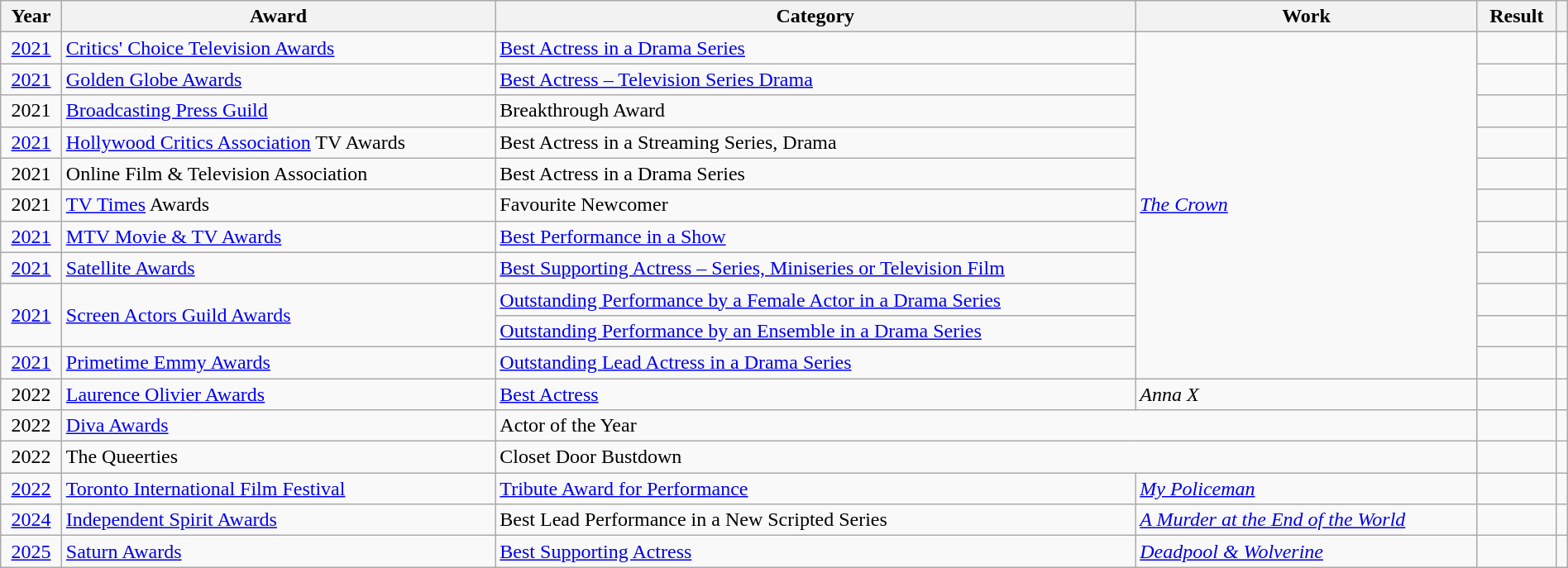<table class="wikitable plainrowheaders sortable" style="width:100%;">
<tr>
<th scope="col">Year</th>
<th scope="col">Award</th>
<th scope="col">Category</th>
<th scope="col">Work</th>
<th scope="col">Result</th>
<th scope="col" class="unsortable"></th>
</tr>
<tr>
<td style="text-align:center;"><a href='#'>2021</a></td>
<td scope="row"><a href='#'>Critics' Choice Television Awards</a></td>
<td><a href='#'>Best Actress in a Drama Series</a></td>
<td rowspan="11"><em><a href='#'>The Crown</a></em></td>
<td></td>
<td style="text-align:center;"></td>
</tr>
<tr>
<td style="text-align:center;"><a href='#'>2021</a></td>
<td scope="row"><a href='#'>Golden Globe Awards</a></td>
<td><a href='#'>Best Actress – Television Series Drama</a></td>
<td></td>
<td style="text-align:center;"></td>
</tr>
<tr>
<td style="text-align:center;">2021</td>
<td scope="row"><a href='#'>Broadcasting Press Guild</a></td>
<td>Breakthrough Award</td>
<td></td>
<td style="text-align:center;"></td>
</tr>
<tr>
<td style="text-align:center;"><a href='#'>2021</a></td>
<td scope="row"><a href='#'>Hollywood Critics Association</a> TV Awards</td>
<td>Best Actress in a Streaming Series, Drama</td>
<td></td>
<td style="text-align:center;"></td>
</tr>
<tr>
<td style="text-align:center;">2021</td>
<td scope="row">Online Film & Television Association</td>
<td>Best Actress in a Drama Series</td>
<td></td>
<td style="text-align:center;"></td>
</tr>
<tr>
<td style="text-align:center;">2021</td>
<td scope="row"><a href='#'>TV Times</a> Awards</td>
<td>Favourite Newcomer</td>
<td></td>
<td style="text-align:center;"></td>
</tr>
<tr>
<td style="text-align:center;"><a href='#'>2021</a></td>
<td scope="row"><a href='#'>MTV Movie & TV Awards</a></td>
<td><a href='#'>Best Performance in a Show</a></td>
<td></td>
<td style="text-align:center;"></td>
</tr>
<tr>
<td style="text-align:center;"><a href='#'>2021</a></td>
<td scope="row"><a href='#'>Satellite Awards</a></td>
<td><a href='#'>Best Supporting Actress – Series, Miniseries or Television Film</a></td>
<td></td>
<td style="text-align:center;"></td>
</tr>
<tr>
<td style="text-align:center;" rowspan="2"><a href='#'>2021</a></td>
<td scope="row" rowspan="2"><a href='#'>Screen Actors Guild Awards</a></td>
<td><a href='#'>Outstanding Performance by a Female Actor in a Drama Series</a></td>
<td></td>
<td style="text-align:center;"></td>
</tr>
<tr>
<td><a href='#'>Outstanding Performance by an Ensemble in a Drama Series</a></td>
<td></td>
<td style="text-align:center;"></td>
</tr>
<tr>
<td style="text-align:center;"><a href='#'>2021</a></td>
<td scope="row"><a href='#'>Primetime Emmy Awards</a></td>
<td><a href='#'>Outstanding Lead Actress in a Drama Series</a></td>
<td></td>
<td style="text-align:center;"></td>
</tr>
<tr>
<td style="text-align:center;">2022</td>
<td><a href='#'>Laurence Olivier Awards</a></td>
<td><a href='#'>Best Actress</a></td>
<td><em>Anna X</em></td>
<td></td>
<td style="text-align:center;"></td>
</tr>
<tr>
<td style="text-align:center;">2022</td>
<td><a href='#'>Diva Awards</a></td>
<td colspan=2>Actor of the Year</td>
<td></td>
<td style="text-align:center;"></td>
</tr>
<tr>
<td style="text-align:center;">2022</td>
<td scope="row">The Queerties</td>
<td colspan=2>Closet Door Bustdown</td>
<td></td>
<td style="text-align:center;"></td>
</tr>
<tr>
<td style="text-align:center;"><a href='#'>2022</a></td>
<td scope="row"><a href='#'>Toronto International Film Festival</a></td>
<td><a href='#'>Tribute Award for Performance</a></td>
<td><em><a href='#'>My Policeman</a></em></td>
<td></td>
<td style="text-align:center;"></td>
</tr>
<tr>
<td style="text-align:center;"><a href='#'>2024</a></td>
<td><a href='#'>Independent Spirit Awards</a></td>
<td>Best Lead Performance in a New Scripted Series</td>
<td><em><a href='#'>A Murder at the End of the World</a></em></td>
<td></td>
<td style="text-align:center;"></td>
</tr>
<tr>
<td style="text-align:center;"><a href='#'>2025</a></td>
<td><a href='#'>Saturn Awards</a></td>
<td><a href='#'>Best Supporting Actress</a></td>
<td><em><a href='#'>Deadpool & Wolverine</a></em></td>
<td></td>
<td style="text-align:center;"></td>
</tr>
</table>
